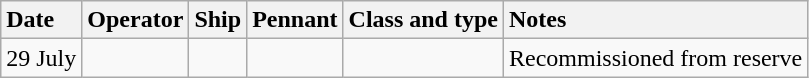<table class="wikitable nowraplinks">
<tr>
<th style="text-align: left">Date</th>
<th style="text-align: left">Operator</th>
<th style="text-align: left">Ship</th>
<th style="text-align: left">Pennant</th>
<th style="text-align: left">Class and type</th>
<th style="text-align: left">Notes</th>
</tr>
<tr ---->
<td>29 July</td>
<td></td>
<td><strong></strong></td>
<td></td>
<td></td>
<td>Recommissioned from reserve</td>
</tr>
</table>
